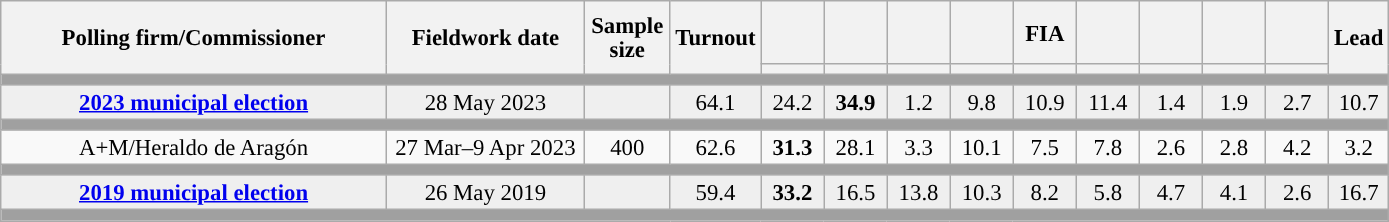<table class="wikitable collapsible collapsed" style="text-align:center; font-size:95%; line-height:16px;">
<tr style="height:42px;">
<th style="width:250px;" rowspan="2">Polling firm/Commissioner</th>
<th style="width:125px;" rowspan="2">Fieldwork date</th>
<th style="width:50px;" rowspan="2">Sample size</th>
<th style="width:45px;" rowspan="2">Turnout</th>
<th style="width:35px;"></th>
<th style="width:35px;"></th>
<th style="width:35px;"></th>
<th style="width:35px;"></th>
<th style="width:35px;">FIA</th>
<th style="width:35px;"></th>
<th style="width:35px;"></th>
<th style="width:35px;"></th>
<th style="width:35px;"></th>
<th style="width:30px;" rowspan="2">Lead</th>
</tr>
<tr>
<th style="color:inherit;background:"></th>
<th style="color:inherit;background:"></th>
<th style="color:inherit;background:"></th>
<th style="color:inherit;background:"></th>
<th style="color:inherit;background:"></th>
<th style="color:inherit;background:"></th>
<th style="color:inherit;background:"></th>
<th style="color:inherit;background:"></th>
<th style="color:inherit;background:"></th>
</tr>
<tr>
<td colspan="14" style="background:#A0A0A0"></td>
</tr>
<tr style="background:#EFEFEF;">
<td><strong><a href='#'>2023 municipal election</a></strong></td>
<td>28 May 2023</td>
<td></td>
<td>64.1</td>
<td>24.2<br></td>
<td><strong>34.9</strong><br></td>
<td>1.2<br></td>
<td>9.8<br></td>
<td>10.9<br></td>
<td>11.4<br></td>
<td>1.4<br></td>
<td>1.9<br></td>
<td>2.7<br></td>
<td style="background:">10.7</td>
</tr>
<tr>
<td colspan="14" style="background:#A0A0A0"></td>
</tr>
<tr>
<td>A+M/Heraldo de Aragón</td>
<td>27 Mar–9 Apr 2023</td>
<td>400</td>
<td>62.6</td>
<td><strong>31.3</strong><br></td>
<td>28.1<br></td>
<td>3.3<br></td>
<td>10.1<br></td>
<td>7.5<br></td>
<td>7.8<br></td>
<td>2.6<br></td>
<td>2.8<br></td>
<td>4.2<br></td>
<td style="background:">3.2</td>
</tr>
<tr>
<td colspan="14" style="background:#A0A0A0"></td>
</tr>
<tr style="background:#EFEFEF;">
<td><strong><a href='#'>2019 municipal election</a></strong></td>
<td>26 May 2019</td>
<td></td>
<td>59.4</td>
<td><strong>33.2</strong><br></td>
<td>16.5<br></td>
<td>13.8<br></td>
<td>10.3<br></td>
<td>8.2<br></td>
<td>5.8<br></td>
<td>4.7<br></td>
<td>4.1<br></td>
<td>2.6<br></td>
<td style="background:">16.7</td>
</tr>
<tr>
<td colspan="14" style="background:#A0A0A0"></td>
</tr>
</table>
